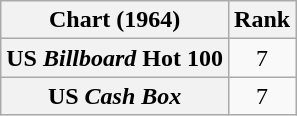<table class="wikitable sortable plainrowheaders">
<tr>
<th scope="col">Chart (1964)</th>
<th scope="col">Rank</th>
</tr>
<tr>
<th scope="row">US <em>Billboard</em> Hot 100</th>
<td style="text-align:center;">7</td>
</tr>
<tr>
<th scope="row">US <em>Cash Box</em></th>
<td style="text-align:center;">7</td>
</tr>
</table>
